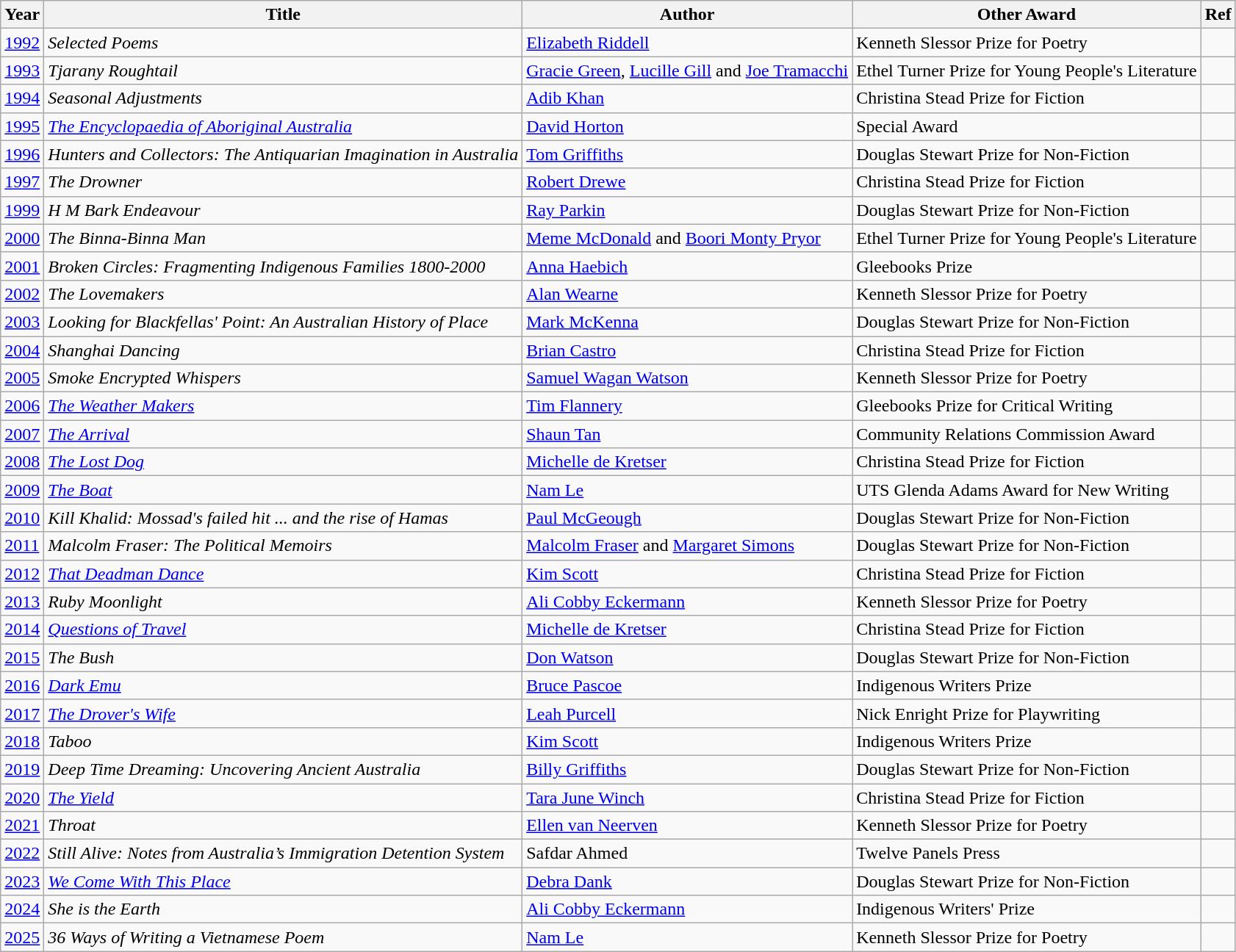<table class="wikitable">
<tr>
<th>Year</th>
<th>Title</th>
<th>Author</th>
<th>Other Award</th>
<th>Ref</th>
</tr>
<tr>
<td><a href='#'>1992</a></td>
<td><em>Selected Poems</em></td>
<td><a href='#'>Elizabeth Riddell</a></td>
<td>Kenneth Slessor Prize for Poetry</td>
<td></td>
</tr>
<tr>
<td><a href='#'>1993</a></td>
<td><em>Tjarany Roughtail</em></td>
<td><a href='#'>Gracie Green</a>, <a href='#'>Lucille Gill</a> and <a href='#'>Joe Tramacchi</a></td>
<td>Ethel Turner Prize for Young People's Literature</td>
<td></td>
</tr>
<tr>
<td><a href='#'>1994</a></td>
<td><em>Seasonal Adjustments</em></td>
<td><a href='#'>Adib Khan</a></td>
<td>Christina Stead Prize for Fiction</td>
<td></td>
</tr>
<tr>
<td><a href='#'>1995</a></td>
<td><em><a href='#'>The Encyclopaedia of Aboriginal Australia</a></em></td>
<td><a href='#'>David Horton</a></td>
<td>Special Award</td>
<td></td>
</tr>
<tr>
<td><a href='#'>1996</a></td>
<td><em>Hunters and Collectors: The Antiquarian Imagination in Australia</em></td>
<td><a href='#'>Tom Griffiths</a></td>
<td>Douglas Stewart Prize for Non-Fiction</td>
<td></td>
</tr>
<tr>
<td><a href='#'>1997</a></td>
<td><em>The Drowner</em></td>
<td><a href='#'>Robert Drewe</a></td>
<td>Christina Stead Prize for Fiction</td>
<td></td>
</tr>
<tr>
<td><a href='#'>1999</a></td>
<td><em>H M Bark Endeavour</em></td>
<td><a href='#'>Ray Parkin</a></td>
<td>Douglas Stewart Prize for Non-Fiction</td>
<td></td>
</tr>
<tr>
<td><a href='#'>2000</a></td>
<td><em>The Binna-Binna Man</em></td>
<td><a href='#'>Meme McDonald</a> and <a href='#'>Boori Monty Pryor</a></td>
<td>Ethel Turner Prize for Young People's Literature</td>
<td></td>
</tr>
<tr>
<td><a href='#'>2001</a></td>
<td><em>Broken Circles: Fragmenting Indigenous Families 1800-2000</em></td>
<td><a href='#'>Anna Haebich</a></td>
<td>Gleebooks Prize</td>
<td></td>
</tr>
<tr>
<td><a href='#'>2002</a></td>
<td><em>The Lovemakers</em></td>
<td><a href='#'>Alan Wearne</a></td>
<td>Kenneth Slessor Prize for Poetry</td>
<td></td>
</tr>
<tr>
<td><a href='#'>2003</a></td>
<td><em>Looking for Blackfellas' Point: An Australian History of Place</em></td>
<td><a href='#'>Mark McKenna</a></td>
<td>Douglas Stewart Prize for Non-Fiction</td>
<td></td>
</tr>
<tr>
<td><a href='#'>2004</a></td>
<td><em>Shanghai Dancing</em></td>
<td><a href='#'>Brian Castro</a></td>
<td>Christina Stead Prize for Fiction</td>
<td></td>
</tr>
<tr>
<td><a href='#'>2005</a></td>
<td><em>Smoke Encrypted Whispers</em></td>
<td><a href='#'>Samuel Wagan Watson</a></td>
<td>Kenneth Slessor Prize for Poetry</td>
<td></td>
</tr>
<tr>
<td><a href='#'>2006</a></td>
<td><em><a href='#'>The Weather Makers</a></em></td>
<td><a href='#'>Tim Flannery</a></td>
<td>Gleebooks Prize for Critical Writing</td>
<td></td>
</tr>
<tr>
<td><a href='#'>2007</a></td>
<td><em><a href='#'>The Arrival</a></em></td>
<td><a href='#'>Shaun Tan</a></td>
<td>Community Relations Commission Award</td>
<td></td>
</tr>
<tr>
<td><a href='#'>2008</a></td>
<td><em><a href='#'>The Lost Dog</a></em></td>
<td><a href='#'>Michelle de Kretser</a></td>
<td>Christina Stead Prize for Fiction</td>
<td></td>
</tr>
<tr>
<td><a href='#'>2009</a></td>
<td><em><a href='#'>The Boat</a></em></td>
<td><a href='#'>Nam Le</a></td>
<td>UTS Glenda Adams Award for New Writing</td>
<td></td>
</tr>
<tr>
<td><a href='#'>2010</a></td>
<td><em>Kill Khalid: Mossad's failed hit ... and the rise of Hamas</em></td>
<td><a href='#'>Paul McGeough</a></td>
<td>Douglas Stewart Prize for Non-Fiction</td>
<td></td>
</tr>
<tr>
<td><a href='#'>2011</a></td>
<td><em>Malcolm Fraser: The Political Memoirs</em></td>
<td><a href='#'>Malcolm Fraser</a> and <a href='#'>Margaret Simons</a></td>
<td>Douglas Stewart Prize for Non-Fiction</td>
<td></td>
</tr>
<tr>
<td><a href='#'>2012</a></td>
<td><em><a href='#'>That Deadman Dance</a></em></td>
<td><a href='#'>Kim Scott</a></td>
<td>Christina Stead Prize for Fiction</td>
<td></td>
</tr>
<tr>
<td><a href='#'>2013</a></td>
<td><em>Ruby Moonlight</em></td>
<td><a href='#'>Ali Cobby Eckermann</a></td>
<td>Kenneth Slessor Prize for Poetry</td>
<td></td>
</tr>
<tr>
<td><a href='#'>2014</a></td>
<td><em><a href='#'>Questions of Travel</a></em></td>
<td><a href='#'>Michelle de Kretser</a></td>
<td>Christina Stead Prize for Fiction</td>
<td></td>
</tr>
<tr>
<td><a href='#'>2015</a></td>
<td><em>The Bush</em></td>
<td><a href='#'>Don Watson</a></td>
<td>Douglas Stewart Prize for Non-Fiction</td>
<td></td>
</tr>
<tr>
<td><a href='#'>2016</a></td>
<td><em><a href='#'>Dark Emu</a></em></td>
<td><a href='#'>Bruce Pascoe</a></td>
<td>Indigenous Writers Prize</td>
<td></td>
</tr>
<tr>
<td><a href='#'>2017</a></td>
<td><em><a href='#'>The Drover's Wife</a></em></td>
<td><a href='#'>Leah Purcell</a></td>
<td>Nick Enright Prize for Playwriting</td>
<td></td>
</tr>
<tr>
<td><a href='#'>2018</a></td>
<td><em>Taboo</em></td>
<td><a href='#'>Kim Scott</a></td>
<td>Indigenous Writers Prize</td>
<td></td>
</tr>
<tr>
<td><a href='#'>2019</a></td>
<td><em>Deep Time Dreaming: Uncovering Ancient Australia</em></td>
<td><a href='#'>Billy Griffiths</a></td>
<td>Douglas Stewart Prize for Non-Fiction</td>
<td></td>
</tr>
<tr>
<td><a href='#'>2020</a></td>
<td><em><a href='#'>The Yield</a></em></td>
<td><a href='#'>Tara June Winch</a></td>
<td>Christina Stead Prize for Fiction</td>
<td></td>
</tr>
<tr>
<td><a href='#'>2021</a></td>
<td><em>Throat</em></td>
<td><a href='#'>Ellen van Neerven</a></td>
<td>Kenneth Slessor Prize for Poetry</td>
<td></td>
</tr>
<tr>
<td><a href='#'>2022</a></td>
<td><em>Still Alive: Notes from Australia’s Immigration Detention System</em></td>
<td>Safdar Ahmed</td>
<td>Twelve Panels Press</td>
<td></td>
</tr>
<tr>
<td><a href='#'>2023</a></td>
<td><em><a href='#'>We Come With This Place</a></em></td>
<td><a href='#'>Debra Dank</a></td>
<td>Douglas Stewart Prize for Non-Fiction</td>
<td></td>
</tr>
<tr>
<td><a href='#'>2024</a></td>
<td><em>She is the Earth</em></td>
<td><a href='#'>Ali Cobby Eckermann</a></td>
<td>Indigenous Writers' Prize</td>
<td></td>
</tr>
<tr>
<td><a href='#'>2025</a></td>
<td><em>36 Ways of Writing a Vietnamese Poem</em></td>
<td><a href='#'>Nam Le</a></td>
<td>Kenneth Slessor Prize for Poetry</td>
<td></td>
</tr>
</table>
